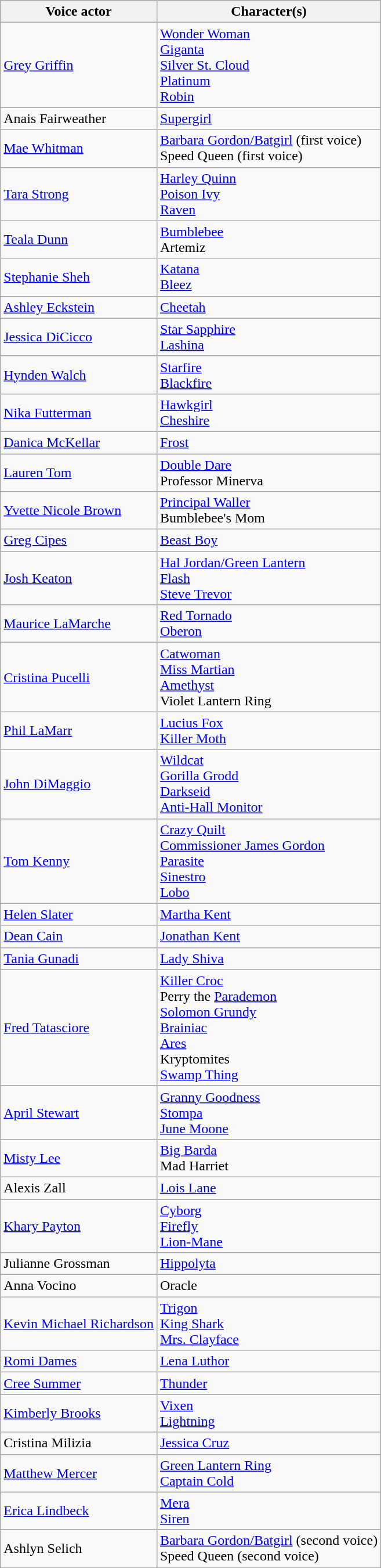<table class="wikitable" width:99%;>
<tr>
<th>Voice actor</th>
<th>Character(s)</th>
</tr>
<tr>
<td><a href='#'>Grey Griffin</a></td>
<td><a href='#'>Wonder Woman</a><br><a href='#'>Giganta</a><br><a href='#'>Silver St. Cloud</a><br><a href='#'>Platinum</a><br><a href='#'>Robin</a></td>
</tr>
<tr>
<td>Anais Fairweather</td>
<td><a href='#'>Supergirl</a></td>
</tr>
<tr>
<td><a href='#'>Mae Whitman</a></td>
<td><a href='#'>Barbara Gordon/Batgirl</a> (first voice)<br>Speed Queen (first voice)</td>
</tr>
<tr>
<td><a href='#'>Tara Strong</a></td>
<td><a href='#'>Harley Quinn</a><br><a href='#'>Poison Ivy</a><br><a href='#'>Raven</a></td>
</tr>
<tr>
<td><a href='#'>Teala Dunn</a></td>
<td><a href='#'>Bumblebee</a><br>Artemiz</td>
</tr>
<tr>
<td><a href='#'>Stephanie Sheh</a></td>
<td><a href='#'>Katana</a><br><a href='#'>Bleez</a></td>
</tr>
<tr>
<td><a href='#'>Ashley Eckstein</a></td>
<td><a href='#'>Cheetah</a></td>
</tr>
<tr>
<td><a href='#'>Jessica DiCicco</a></td>
<td><a href='#'>Star Sapphire</a><br><a href='#'>Lashina</a></td>
</tr>
<tr>
<td><a href='#'>Hynden Walch</a></td>
<td><a href='#'>Starfire</a><br><a href='#'>Blackfire</a></td>
</tr>
<tr>
<td><a href='#'>Nika Futterman</a></td>
<td><a href='#'>Hawkgirl</a><br><a href='#'>Cheshire</a></td>
</tr>
<tr>
<td><a href='#'>Danica McKellar</a></td>
<td><a href='#'>Frost</a></td>
</tr>
<tr>
<td><a href='#'>Lauren Tom</a></td>
<td><a href='#'>Double Dare</a><br>Professor Minerva</td>
</tr>
<tr>
<td><a href='#'>Yvette Nicole Brown</a></td>
<td><a href='#'>Principal Waller</a><br>Bumblebee's Mom</td>
</tr>
<tr>
<td><a href='#'>Greg Cipes</a></td>
<td><a href='#'>Beast Boy</a></td>
</tr>
<tr>
<td><a href='#'>Josh Keaton</a></td>
<td><a href='#'>Hal Jordan/Green Lantern</a><br><a href='#'>Flash</a><br><a href='#'>Steve Trevor</a></td>
</tr>
<tr>
<td><a href='#'>Maurice LaMarche</a></td>
<td><a href='#'>Red Tornado</a><br><a href='#'>Oberon</a></td>
</tr>
<tr>
<td><a href='#'>Cristina Pucelli</a></td>
<td><a href='#'>Catwoman</a><br><a href='#'>Miss Martian</a><br><a href='#'>Amethyst</a><br>Violet Lantern Ring</td>
</tr>
<tr>
<td><a href='#'>Phil LaMarr</a></td>
<td><a href='#'>Lucius Fox</a><br><a href='#'>Killer Moth</a></td>
</tr>
<tr>
<td><a href='#'>John DiMaggio</a></td>
<td><a href='#'>Wildcat</a><br><a href='#'>Gorilla Grodd</a><br><a href='#'>Darkseid</a><br><a href='#'>Anti-Hall Monitor</a></td>
</tr>
<tr>
<td><a href='#'>Tom Kenny</a></td>
<td><a href='#'>Crazy Quilt</a><br><a href='#'>Commissioner James Gordon</a><br><a href='#'>Parasite</a><br><a href='#'>Sinestro</a><br><a href='#'>Lobo</a></td>
</tr>
<tr>
<td><a href='#'>Helen Slater</a></td>
<td><a href='#'>Martha Kent</a></td>
</tr>
<tr>
<td><a href='#'>Dean Cain</a></td>
<td><a href='#'>Jonathan Kent</a></td>
</tr>
<tr>
<td><a href='#'>Tania Gunadi</a></td>
<td><a href='#'>Lady Shiva</a></td>
</tr>
<tr>
<td><a href='#'>Fred Tatasciore</a></td>
<td><a href='#'>Killer Croc</a><br>Perry the <a href='#'>Parademon</a><br><a href='#'>Solomon Grundy</a><br><a href='#'>Brainiac</a><br><a href='#'>Ares</a><br>Kryptomites<br><a href='#'>Swamp Thing</a></td>
</tr>
<tr>
<td><a href='#'>April Stewart</a></td>
<td><a href='#'>Granny Goodness</a><br><a href='#'>Stompa</a><br><a href='#'>June Moone</a></td>
</tr>
<tr>
<td><a href='#'>Misty Lee</a></td>
<td><a href='#'>Big Barda</a><br>Mad Harriet</td>
</tr>
<tr>
<td>Alexis Zall</td>
<td><a href='#'>Lois Lane</a></td>
</tr>
<tr>
<td><a href='#'>Khary Payton</a></td>
<td><a href='#'>Cyborg</a><br><a href='#'>Firefly</a><br><a href='#'>Lion-Mane</a></td>
</tr>
<tr>
<td>Julianne Grossman</td>
<td><a href='#'>Hippolyta</a></td>
</tr>
<tr>
<td>Anna Vocino</td>
<td>Oracle</td>
</tr>
<tr>
<td><a href='#'>Kevin Michael Richardson</a></td>
<td><a href='#'>Trigon</a><br><a href='#'>King Shark</a><br><a href='#'>Mrs. Clayface</a></td>
</tr>
<tr>
<td><a href='#'>Romi Dames</a></td>
<td><a href='#'>Lena Luthor</a></td>
</tr>
<tr>
<td><a href='#'>Cree Summer</a></td>
<td><a href='#'>Thunder</a></td>
</tr>
<tr>
<td><a href='#'>Kimberly Brooks</a></td>
<td><a href='#'>Vixen</a><br><a href='#'>Lightning</a></td>
</tr>
<tr>
<td>Cristina Milizia</td>
<td><a href='#'>Jessica Cruz</a></td>
</tr>
<tr>
<td><a href='#'>Matthew Mercer</a></td>
<td><a href='#'>Green Lantern Ring</a><br><a href='#'>Captain Cold</a></td>
</tr>
<tr>
<td><a href='#'>Erica Lindbeck</a></td>
<td><a href='#'>Mera</a><br><a href='#'>Siren</a></td>
</tr>
<tr>
<td>Ashlyn Selich</td>
<td><a href='#'>Barbara Gordon/Batgirl</a> (second voice)<br>Speed Queen (second voice)</td>
</tr>
<tr>
</tr>
</table>
